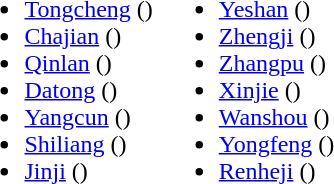<table>
<tr>
<td valign="top"><br><ul><li><a href='#'>Tongcheng</a> ()</li><li><a href='#'>Chajian</a> ()</li><li><a href='#'>Qinlan</a> ()</li><li><a href='#'>Datong</a> ()</li><li><a href='#'>Yangcun</a> ()</li><li><a href='#'>Shiliang</a> ()</li><li><a href='#'>Jinji</a> ()</li></ul></td>
<td valign="top"><br><ul><li><a href='#'>Yeshan</a> ()</li><li><a href='#'>Zhengji</a> ()</li><li><a href='#'>Zhangpu</a> ()</li><li><a href='#'>Xinjie</a> ()</li><li><a href='#'>Wanshou</a> ()</li><li><a href='#'>Yongfeng</a> ()</li><li><a href='#'>Renheji</a> ()</li></ul></td>
</tr>
</table>
